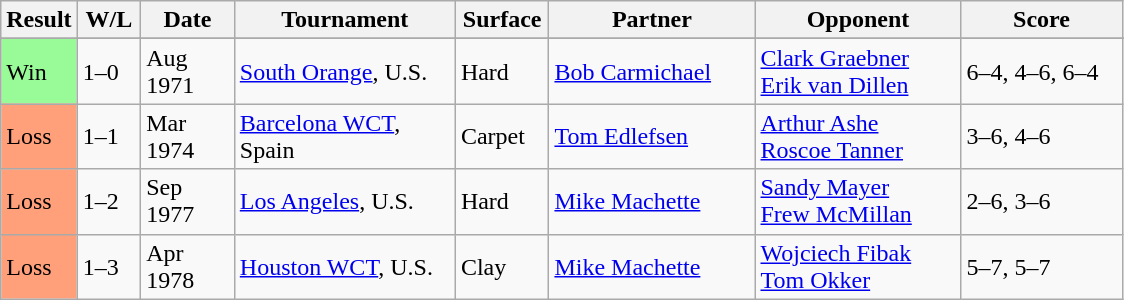<table class="sortable wikitable">
<tr>
<th>Result</th>
<th style="width:35px" class="unsortable">W/L</th>
<th style="width:55px">Date</th>
<th style="width:140px">Tournament</th>
<th style="width:55px">Surface</th>
<th style="width:130px">Partner</th>
<th style="width:130px">Opponent</th>
<th style="width:100px" class="unsortable">Score</th>
</tr>
<tr>
</tr>
<tr>
<td style="background:#98fb98;">Win</td>
<td>1–0</td>
<td>Aug 1971</td>
<td><a href='#'>South Orange</a>, U.S.</td>
<td>Hard</td>
<td> <a href='#'>Bob Carmichael</a></td>
<td> <a href='#'>Clark Graebner</a> <br>  <a href='#'>Erik van Dillen</a></td>
<td>6–4, 4–6, 6–4</td>
</tr>
<tr>
<td style="background:#ffa07a;">Loss</td>
<td>1–1</td>
<td>Mar 1974</td>
<td><a href='#'>Barcelona WCT</a>, Spain</td>
<td>Carpet</td>
<td> <a href='#'>Tom Edlefsen</a></td>
<td> <a href='#'>Arthur Ashe</a> <br>  <a href='#'>Roscoe Tanner</a></td>
<td>3–6, 4–6</td>
</tr>
<tr>
<td style="background:#ffa07a;">Loss</td>
<td>1–2</td>
<td>Sep 1977</td>
<td><a href='#'>Los Angeles</a>, U.S.</td>
<td>Hard</td>
<td> <a href='#'>Mike Machette</a></td>
<td> <a href='#'>Sandy Mayer</a> <br>  <a href='#'>Frew McMillan</a></td>
<td>2–6, 3–6</td>
</tr>
<tr>
<td style="background:#ffa07a;">Loss</td>
<td>1–3</td>
<td>Apr 1978</td>
<td><a href='#'>Houston WCT</a>, U.S.</td>
<td>Clay</td>
<td> <a href='#'>Mike Machette</a></td>
<td> <a href='#'>Wojciech Fibak</a> <br>  <a href='#'>Tom Okker</a></td>
<td>5–7, 5–7</td>
</tr>
</table>
